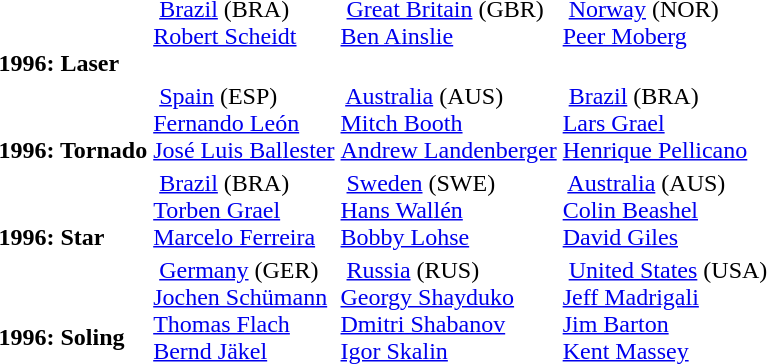<table>
<tr>
<td style="align:center;"><br><br><strong>1996: Laser</strong> <br></td>
<td style="vertical-align:top;"> <a href='#'>Brazil</a> <span>(BRA)</span><br><a href='#'>Robert Scheidt</a></td>
<td style="vertical-align:top;"> <a href='#'>Great Britain</a> <span>(GBR)</span><br><a href='#'>Ben Ainslie</a></td>
<td style="vertical-align:top;"> <a href='#'>Norway</a> <span>(NOR)</span><br><a href='#'>Peer Moberg</a></td>
</tr>
<tr>
<td style="align:center;"><br><br><strong>1996: Tornado</strong> <br></td>
<td style="vertical-align:top;"> <a href='#'>Spain</a> <span>(ESP)</span><br><a href='#'>Fernando León</a><br><a href='#'>José Luis Ballester</a></td>
<td style="vertical-align:top;"> <a href='#'>Australia</a> <span>(AUS)</span><br><a href='#'>Mitch Booth</a><br><a href='#'>Andrew Landenberger</a></td>
<td style="vertical-align:top;"> <a href='#'>Brazil</a> <span>(BRA)</span><br><a href='#'>Lars Grael</a><br><a href='#'>Henrique Pellicano</a></td>
</tr>
<tr>
<td style="align:center;"><br><br><strong>1996: Star</strong> <br></td>
<td style="vertical-align:top;"> <a href='#'>Brazil</a> <span>(BRA)</span><br><a href='#'>Torben Grael</a><br><a href='#'>Marcelo Ferreira</a></td>
<td style="vertical-align:top;"> <a href='#'>Sweden</a> <span>(SWE)</span><br><a href='#'>Hans Wallén</a><br><a href='#'>Bobby Lohse</a></td>
<td style="vertical-align:top;"> <a href='#'>Australia</a> <span>(AUS)</span><br><a href='#'>Colin Beashel</a><br><a href='#'>David Giles</a></td>
</tr>
<tr>
<td style="align:center;"><br><br><strong>1996: Soling</strong> <br></td>
<td style="vertical-align:top;"> <a href='#'>Germany</a> <span>(GER)</span><br><a href='#'>Jochen Schümann</a><br><a href='#'>Thomas Flach</a><br><a href='#'>Bernd Jäkel</a></td>
<td style="vertical-align:top;"> <a href='#'>Russia</a> <span>(RUS)</span><br><a href='#'>Georgy Shayduko</a><br><a href='#'>Dmitri Shabanov</a><br><a href='#'>Igor Skalin</a></td>
<td style="vertical-align:top;"> <a href='#'>United States</a> <span>(USA)</span><br><a href='#'>Jeff Madrigali</a><br><a href='#'>Jim Barton</a><br><a href='#'>Kent Massey</a></td>
</tr>
</table>
